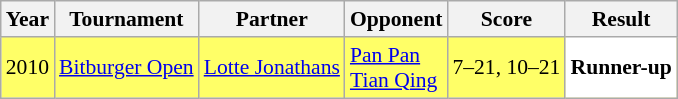<table class="sortable wikitable" style="font-size: 90%;">
<tr>
<th>Year</th>
<th>Tournament</th>
<th>Partner</th>
<th>Opponent</th>
<th>Score</th>
<th>Result</th>
</tr>
<tr style="background:#FFFF67">
<td align="center">2010</td>
<td align="left"><a href='#'>Bitburger Open</a></td>
<td align="left"> <a href='#'>Lotte Jonathans</a></td>
<td align="left"> <a href='#'>Pan Pan</a><br> <a href='#'>Tian Qing</a></td>
<td align="left">7–21, 10–21</td>
<td style="text-align:left; background:white"> <strong>Runner-up</strong></td>
</tr>
</table>
